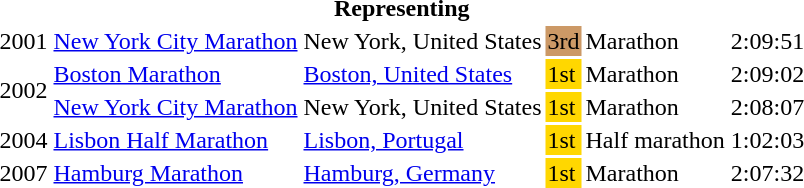<table>
<tr>
<th colspan="6">Representing </th>
</tr>
<tr>
<td>2001</td>
<td><a href='#'>New York City Marathon</a></td>
<td>New York, United States</td>
<td bgcolor="cc9966">3rd</td>
<td>Marathon</td>
<td>2:09:51</td>
</tr>
<tr>
<td rowspan=2>2002</td>
<td><a href='#'>Boston Marathon</a></td>
<td><a href='#'>Boston, United States</a></td>
<td bgcolor="gold">1st</td>
<td>Marathon</td>
<td>2:09:02</td>
</tr>
<tr>
<td><a href='#'>New York City Marathon</a></td>
<td>New York, United States</td>
<td bgcolor="gold">1st</td>
<td>Marathon</td>
<td>2:08:07</td>
</tr>
<tr>
<td>2004</td>
<td><a href='#'>Lisbon Half Marathon</a></td>
<td><a href='#'>Lisbon, Portugal</a></td>
<td bgcolor=gold>1st</td>
<td>Half marathon</td>
<td>1:02:03</td>
</tr>
<tr>
<td>2007</td>
<td><a href='#'>Hamburg Marathon</a></td>
<td><a href='#'>Hamburg, Germany</a></td>
<td bgcolor="gold">1st</td>
<td>Marathon</td>
<td>2:07:32</td>
</tr>
</table>
